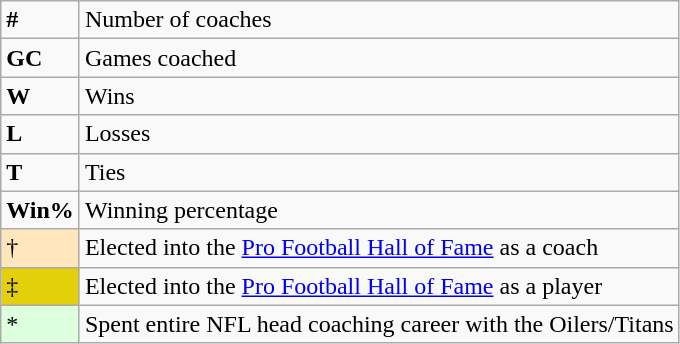<table class="wikitable">
<tr>
<td><strong>#</strong></td>
<td>Number of coaches</td>
</tr>
<tr>
<td><strong>GC</strong></td>
<td>Games coached</td>
</tr>
<tr>
<td><strong>W</strong></td>
<td>Wins</td>
</tr>
<tr>
<td><strong>L</strong></td>
<td>Losses</td>
</tr>
<tr>
<td><strong>T</strong></td>
<td>Ties</td>
</tr>
<tr>
<td><strong>Win%</strong></td>
<td>Winning percentage</td>
</tr>
<tr>
<td style="background-color:#FFE6BD">†</td>
<td>Elected into the <a href='#'>Pro Football Hall of Fame</a> as a coach</td>
</tr>
<tr>
<td style="background-color:#E4D00A">‡</td>
<td>Elected into the <a href='#'>Pro Football Hall of Fame</a> as a player</td>
</tr>
<tr>
<td style="background-color:#ddffdd">*</td>
<td>Spent entire NFL head coaching career with the Oilers/Titans</td>
</tr>
</table>
